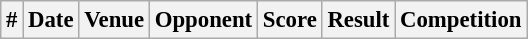<table class="wikitable" style="font-size: 95%;">
<tr>
<th>#</th>
<th>Date</th>
<th>Venue</th>
<th>Opponent</th>
<th>Score</th>
<th>Result</th>
<th>Competition<br></th>
</tr>
</table>
